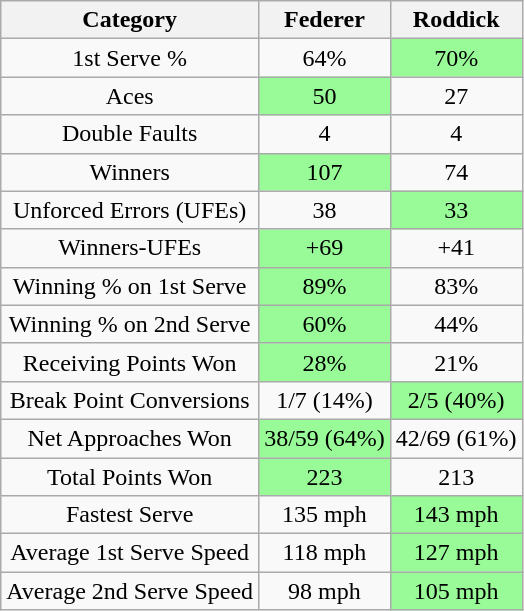<table class="wikitable" style=text-align:center>
<tr>
<th>Category</th>
<th> Federer</th>
<th> Roddick</th>
</tr>
<tr>
<td>1st Serve %</td>
<td>64%</td>
<td bgcolor=98FB98>70%</td>
</tr>
<tr>
<td>Aces</td>
<td bgcolor=98FB98>50</td>
<td>27</td>
</tr>
<tr>
<td>Double Faults</td>
<td>4</td>
<td>4</td>
</tr>
<tr>
<td>Winners</td>
<td bgcolor=98FB98>107</td>
<td>74</td>
</tr>
<tr>
<td>Unforced Errors (UFEs)</td>
<td>38</td>
<td bgcolor=98FB98>33</td>
</tr>
<tr>
<td>Winners-UFEs</td>
<td bgcolor=98FB98>+69</td>
<td>+41</td>
</tr>
<tr>
<td>Winning % on 1st Serve</td>
<td bgcolor=98FB98>89%</td>
<td>83%</td>
</tr>
<tr>
<td>Winning % on 2nd Serve</td>
<td bgcolor=98FB98>60%</td>
<td>44%</td>
</tr>
<tr>
<td>Receiving Points Won</td>
<td bgcolor=98FB98>28%</td>
<td>21%</td>
</tr>
<tr>
<td>Break Point Conversions</td>
<td>1/7 (14%)</td>
<td bgcolor=98FB98>2/5 (40%)</td>
</tr>
<tr>
<td>Net Approaches Won</td>
<td bgcolor=98FB98>38/59 (64%)</td>
<td>42/69 (61%)</td>
</tr>
<tr>
<td>Total Points Won</td>
<td bgcolor=98FB98>223</td>
<td>213</td>
</tr>
<tr>
<td>Fastest Serve</td>
<td>135 mph</td>
<td bgcolor=98FB98>143 mph</td>
</tr>
<tr>
<td>Average 1st Serve Speed</td>
<td>118 mph</td>
<td bgcolor=98FB98>127 mph</td>
</tr>
<tr>
<td>Average 2nd Serve Speed</td>
<td>98 mph</td>
<td bgcolor=98FB98>105 mph</td>
</tr>
</table>
